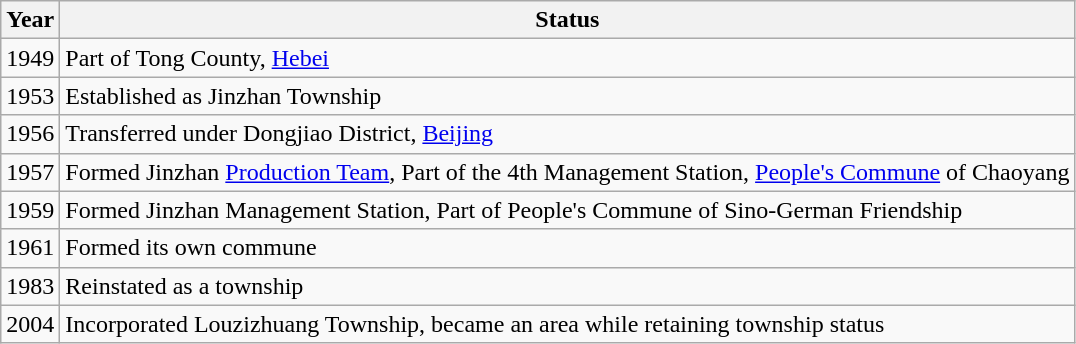<table class="wikitable">
<tr>
<th>Year</th>
<th>Status</th>
</tr>
<tr>
<td>1949</td>
<td>Part of Tong County, <a href='#'>Hebei</a></td>
</tr>
<tr>
<td>1953</td>
<td>Established as Jinzhan Township</td>
</tr>
<tr>
<td>1956</td>
<td>Transferred under Dongjiao District, <a href='#'>Beijing</a></td>
</tr>
<tr>
<td>1957</td>
<td>Formed Jinzhan <a href='#'>Production Team</a>, Part of the 4th Management Station, <a href='#'>People's Commune</a> of Chaoyang</td>
</tr>
<tr>
<td>1959</td>
<td>Formed Jinzhan Management Station, Part of People's Commune of Sino-German Friendship</td>
</tr>
<tr>
<td>1961</td>
<td>Formed its own commune</td>
</tr>
<tr>
<td>1983</td>
<td>Reinstated as a township</td>
</tr>
<tr>
<td>2004</td>
<td>Incorporated Louzizhuang Township, became an area while retaining township status</td>
</tr>
</table>
